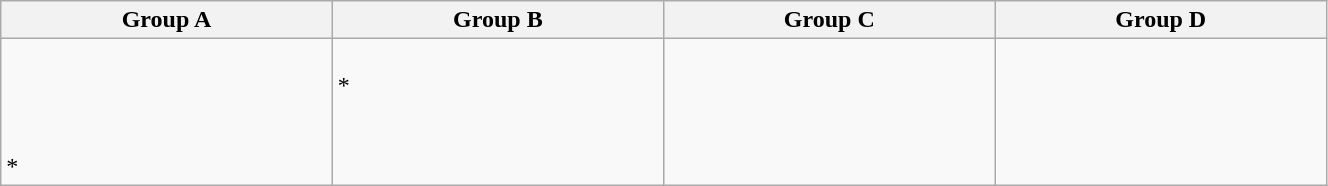<table class="wikitable" width=70%>
<tr>
<th width=25%>Group A</th>
<th width=25%>Group B</th>
<th width=25%>Group C</th>
<th width=25%>Group D</th>
</tr>
<tr>
<td valign=top><br><br>
<br>
<br>
 *</td>
<td valign=top><br><s></s> *<br>
<br>
</td>
<td valign=top><br><br>
<br> 
</td>
<td valign=top><br><br>
<br>
</td>
</tr>
</table>
